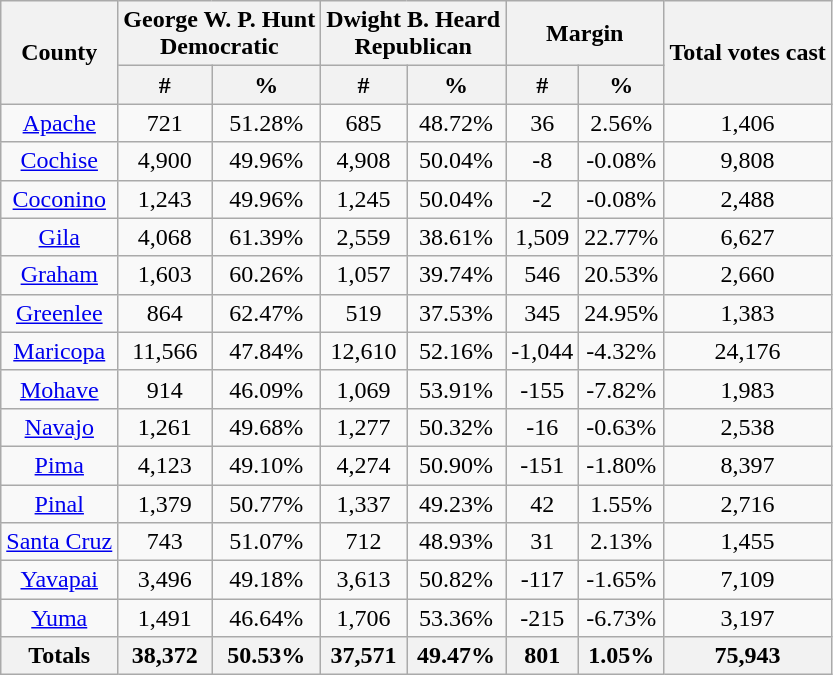<table class="wikitable sortable" style="text-align:center">
<tr>
<th rowspan="2">County</th>
<th style="text-align:center;" colspan="2">George W. P. Hunt<br>Democratic</th>
<th style="text-align:center;" colspan="2">Dwight B. Heard<br>Republican</th>
<th style="text-align:center;" colspan="2">Margin</th>
<th style="text-align:center;" rowspan="2">Total votes cast</th>
</tr>
<tr>
<th style="text-align:center;" data-sort-type="number">#</th>
<th style="text-align:center;" data-sort-type="number">%</th>
<th style="text-align:center;" data-sort-type="number">#</th>
<th style="text-align:center;" data-sort-type="number">%</th>
<th style="text-align:center;" data-sort-type="number">#</th>
<th style="text-align:center;" data-sort-type="number">%</th>
</tr>
<tr style="text-align:center;">
<td><a href='#'>Apache</a></td>
<td>721</td>
<td>51.28%</td>
<td>685</td>
<td>48.72%</td>
<td>36</td>
<td>2.56%</td>
<td>1,406</td>
</tr>
<tr style="text-align:center;">
<td><a href='#'>Cochise</a></td>
<td>4,900</td>
<td>49.96%</td>
<td>4,908</td>
<td>50.04%</td>
<td>-8</td>
<td>-0.08%</td>
<td>9,808</td>
</tr>
<tr style="text-align:center;">
<td><a href='#'>Coconino</a></td>
<td>1,243</td>
<td>49.96%</td>
<td>1,245</td>
<td>50.04%</td>
<td>-2</td>
<td>-0.08%</td>
<td>2,488</td>
</tr>
<tr style="text-align:center;">
<td><a href='#'>Gila</a></td>
<td>4,068</td>
<td>61.39%</td>
<td>2,559</td>
<td>38.61%</td>
<td>1,509</td>
<td>22.77%</td>
<td>6,627</td>
</tr>
<tr style="text-align:center;">
<td><a href='#'>Graham</a></td>
<td>1,603</td>
<td>60.26%</td>
<td>1,057</td>
<td>39.74%</td>
<td>546</td>
<td>20.53%</td>
<td>2,660</td>
</tr>
<tr style="text-align:center;">
<td><a href='#'>Greenlee</a></td>
<td>864</td>
<td>62.47%</td>
<td>519</td>
<td>37.53%</td>
<td>345</td>
<td>24.95%</td>
<td>1,383</td>
</tr>
<tr style="text-align:center;">
<td><a href='#'>Maricopa</a></td>
<td>11,566</td>
<td>47.84%</td>
<td>12,610</td>
<td>52.16%</td>
<td>-1,044</td>
<td>-4.32%</td>
<td>24,176</td>
</tr>
<tr style="text-align:center;">
<td><a href='#'>Mohave</a></td>
<td>914</td>
<td>46.09%</td>
<td>1,069</td>
<td>53.91%</td>
<td>-155</td>
<td>-7.82%</td>
<td>1,983</td>
</tr>
<tr style="text-align:center;">
<td><a href='#'>Navajo</a></td>
<td>1,261</td>
<td>49.68%</td>
<td>1,277</td>
<td>50.32%</td>
<td>-16</td>
<td>-0.63%</td>
<td>2,538</td>
</tr>
<tr style="text-align:center;">
<td><a href='#'>Pima</a></td>
<td>4,123</td>
<td>49.10%</td>
<td>4,274</td>
<td>50.90%</td>
<td>-151</td>
<td>-1.80%</td>
<td>8,397</td>
</tr>
<tr style="text-align:center;">
<td><a href='#'>Pinal</a></td>
<td>1,379</td>
<td>50.77%</td>
<td>1,337</td>
<td>49.23%</td>
<td>42</td>
<td>1.55%</td>
<td>2,716</td>
</tr>
<tr style="text-align:center;">
<td><a href='#'>Santa Cruz</a></td>
<td>743</td>
<td>51.07%</td>
<td>712</td>
<td>48.93%</td>
<td>31</td>
<td>2.13%</td>
<td>1,455</td>
</tr>
<tr style="text-align:center;">
<td><a href='#'>Yavapai</a></td>
<td>3,496</td>
<td>49.18%</td>
<td>3,613</td>
<td>50.82%</td>
<td>-117</td>
<td>-1.65%</td>
<td>7,109</td>
</tr>
<tr style="text-align:center;">
<td><a href='#'>Yuma</a></td>
<td>1,491</td>
<td>46.64%</td>
<td>1,706</td>
<td>53.36%</td>
<td>-215</td>
<td>-6.73%</td>
<td>3,197</td>
</tr>
<tr style="text-align:center;">
<th>Totals</th>
<th>38,372</th>
<th>50.53%</th>
<th>37,571</th>
<th>49.47%</th>
<th>801</th>
<th>1.05%</th>
<th>75,943</th>
</tr>
</table>
